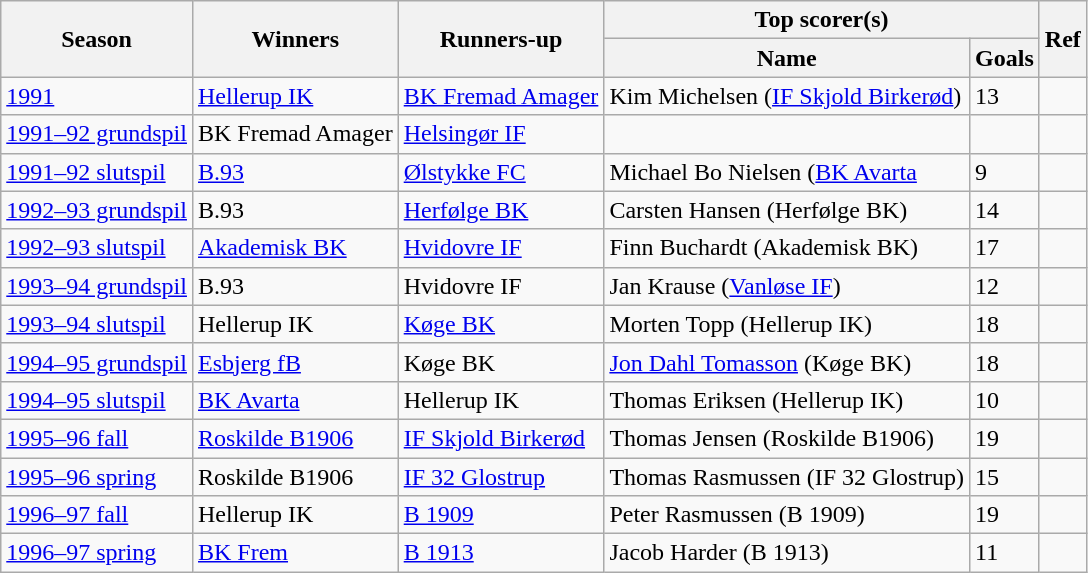<table class="wikitable plainrowheaders">
<tr>
<th rowspan=2>Season</th>
<th rowspan=2>Winners</th>
<th rowspan=2>Runners-up</th>
<th colspan=2>Top scorer(s)</th>
<th rowspan=2>Ref</th>
</tr>
<tr>
<th>Name</th>
<th>Goals</th>
</tr>
<tr>
<td><a href='#'>1991</a></td>
<td><a href='#'>Hellerup IK</a></td>
<td><a href='#'>BK Fremad Amager</a></td>
<td>Kim Michelsen  (<a href='#'>IF Skjold Birkerød</a>)</td>
<td>13</td>
<td></td>
</tr>
<tr>
<td><a href='#'>1991–92 grundspil</a></td>
<td>BK Fremad Amager</td>
<td><a href='#'>Helsingør IF</a></td>
<td></td>
<td></td>
<td></td>
</tr>
<tr>
<td><a href='#'>1991–92 slutspil</a></td>
<td><a href='#'>B.93</a></td>
<td><a href='#'>Ølstykke FC</a></td>
<td>Michael Bo Nielsen (<a href='#'>BK Avarta</a></td>
<td>9</td>
<td></td>
</tr>
<tr>
<td><a href='#'>1992–93 grundspil</a></td>
<td>B.93</td>
<td><a href='#'>Herfølge BK</a></td>
<td>Carsten Hansen (Herfølge BK)</td>
<td>14</td>
<td></td>
</tr>
<tr>
<td><a href='#'>1992–93 slutspil</a></td>
<td><a href='#'>Akademisk BK</a></td>
<td><a href='#'>Hvidovre IF</a></td>
<td>Finn Buchardt (Akademisk BK)</td>
<td>17</td>
<td></td>
</tr>
<tr>
<td><a href='#'>1993–94 grundspil</a></td>
<td>B.93</td>
<td>Hvidovre IF</td>
<td>Jan Krause (<a href='#'>Vanløse IF</a>)</td>
<td>12</td>
<td></td>
</tr>
<tr>
<td><a href='#'>1993–94 slutspil</a></td>
<td>Hellerup IK</td>
<td><a href='#'>Køge BK</a></td>
<td>Morten Topp (Hellerup IK)</td>
<td>18</td>
<td></td>
</tr>
<tr>
<td><a href='#'>1994–95 grundspil</a></td>
<td><a href='#'>Esbjerg fB</a></td>
<td>Køge BK</td>
<td><a href='#'>Jon Dahl Tomasson</a> (Køge BK)</td>
<td>18</td>
<td></td>
</tr>
<tr>
<td><a href='#'>1994–95 slutspil</a></td>
<td><a href='#'>BK Avarta</a></td>
<td>Hellerup IK</td>
<td>Thomas Eriksen (Hellerup IK)</td>
<td>10</td>
<td></td>
</tr>
<tr>
<td><a href='#'>1995–96 fall</a></td>
<td><a href='#'>Roskilde B1906</a></td>
<td><a href='#'>IF Skjold Birkerød</a></td>
<td>Thomas Jensen (Roskilde B1906)</td>
<td>19</td>
<td></td>
</tr>
<tr>
<td><a href='#'>1995–96 spring</a></td>
<td>Roskilde B1906</td>
<td><a href='#'>IF 32 Glostrup</a></td>
<td>Thomas Rasmussen (IF 32 Glostrup)</td>
<td>15</td>
<td></td>
</tr>
<tr>
<td><a href='#'>1996–97 fall</a></td>
<td>Hellerup IK</td>
<td><a href='#'>B 1909</a></td>
<td>Peter Rasmussen (B 1909)</td>
<td>19</td>
<td></td>
</tr>
<tr>
<td><a href='#'>1996–97 spring</a></td>
<td><a href='#'>BK Frem</a></td>
<td><a href='#'>B 1913</a></td>
<td>Jacob Harder (B 1913)</td>
<td>11</td>
<td></td>
</tr>
</table>
